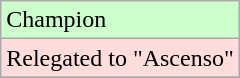<table class="wikitable">
<tr width=10px bgcolor="#ccffcc">
<td>Champion</td>
</tr>
<tr width=10px bgcolor="#ffdddd">
<td>Relegated to "Ascenso"</td>
</tr>
<tr>
</tr>
</table>
